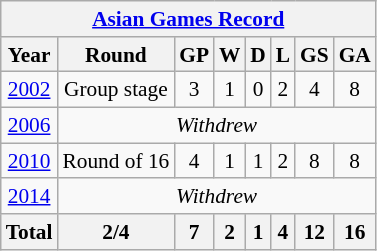<table class="wikitable" style="text-align: center;font-size:89%;">
<tr>
<th colspan=9><a href='#'>Asian Games Record</a></th>
</tr>
<tr>
<th>Year</th>
<th>Round</th>
<th>GP</th>
<th>W</th>
<th>D</th>
<th>L</th>
<th>GS</th>
<th>GA</th>
</tr>
<tr>
<td> <a href='#'>2002</a></td>
<td>Group stage</td>
<td>3</td>
<td>1</td>
<td>0</td>
<td>2</td>
<td>4</td>
<td>8</td>
</tr>
<tr>
<td> <a href='#'>2006</a></td>
<td colspan=7><em>Withdrew</em></td>
</tr>
<tr>
<td> <a href='#'>2010</a></td>
<td>Round of 16</td>
<td>4</td>
<td>1</td>
<td>1</td>
<td>2</td>
<td>8</td>
<td>8</td>
</tr>
<tr>
<td> <a href='#'>2014</a></td>
<td colspan=7><em>Withdrew</em></td>
</tr>
<tr>
<th><strong>Total</strong></th>
<th>2/4</th>
<th>7</th>
<th>2</th>
<th>1</th>
<th>4</th>
<th>12</th>
<th>16</th>
</tr>
</table>
